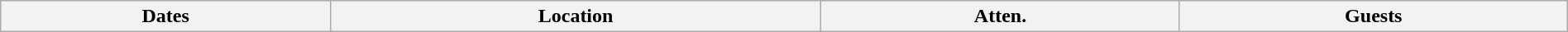<table class="wikitable" width="100%">
<tr>
<th>Dates</th>
<th>Location</th>
<th>Atten.</th>
<th>Guests<br>



</th>
</tr>
</table>
